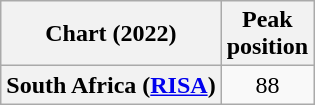<table class="wikitable plainrowheaders" style="text-align:center">
<tr>
<th scope="col">Chart (2022)</th>
<th scope="col">Peak<br>position</th>
</tr>
<tr>
<th scope="row">South Africa (<a href='#'>RISA</a>)</th>
<td>88</td>
</tr>
</table>
